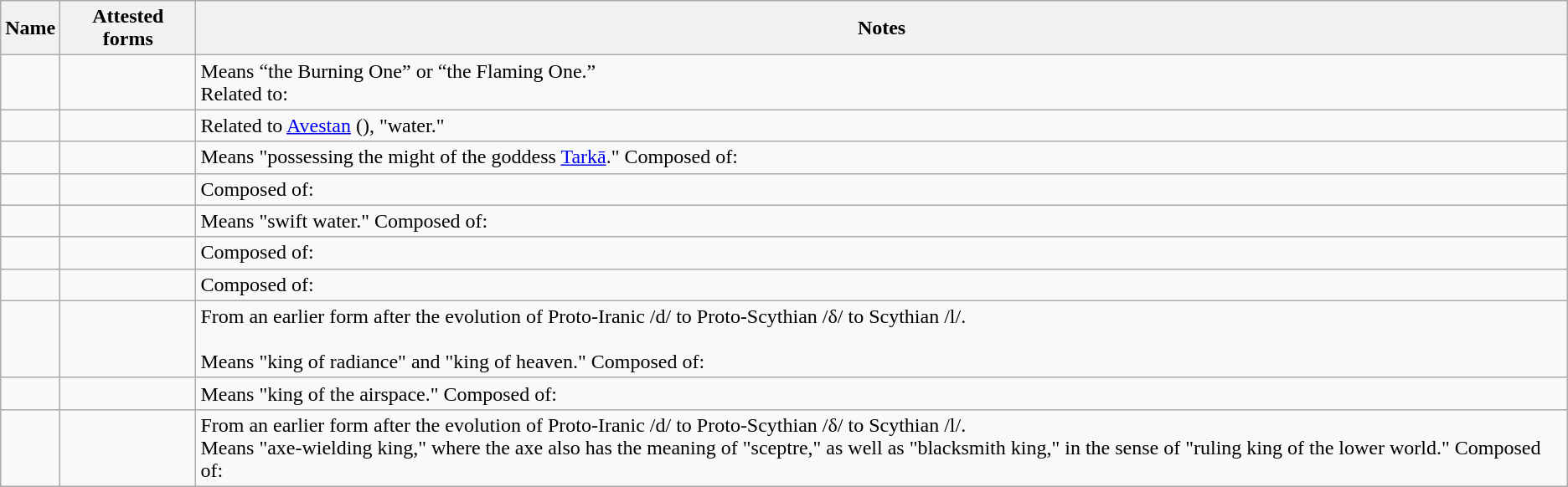<table class="wikitable">
<tr>
<th>Name</th>
<th>Attested forms</th>
<th>Notes</th>
</tr>
<tr>
<td><a href='#'></a></td>
<td></td>
<td>Means “the Burning One” or “the Flaming One.”<br>Related to:</td>
</tr>
<tr>
<td></td>
<td><br></td>
<td>Related to <a href='#'>Avestan</a>  (), "water."</td>
</tr>
<tr>
<td><a href='#'></a></td>
<td></td>
<td>Means "possessing the might of the goddess <a href='#'>Tarkā</a>." Composed of:<br></td>
</tr>
<tr>
<td></td>
<td></td>
<td>Composed of:<br></td>
</tr>
<tr>
<td></td>
<td></td>
<td>Means "swift water." Composed of:<br></td>
</tr>
<tr>
<td></td>
<td></td>
<td>Composed of:<br></td>
</tr>
<tr>
<td></td>
<td><br></td>
<td>Composed of:<br></td>
</tr>
<tr>
<td></td>
<td></td>
<td>From an earlier form  after the evolution of Proto-Iranic /d/ to Proto-Scythian /δ/ to Scythian /l/.<br><br>Means "king of radiance" and "king of heaven." Composed of:</td>
</tr>
<tr>
<td></td>
<td></td>
<td>Means "king of the airspace." Composed of:<br></td>
</tr>
<tr>
<td></td>
<td><br><br></td>
<td>From an earlier form  after the evolution of Proto-Iranic /d/ to Proto-Scythian /δ/ to Scythian /l/.<br> Means "axe-wielding king," where the axe also has the meaning of "sceptre," as well as "blacksmith king," in the sense of "ruling king of the lower world." Composed of:<br></td>
</tr>
</table>
